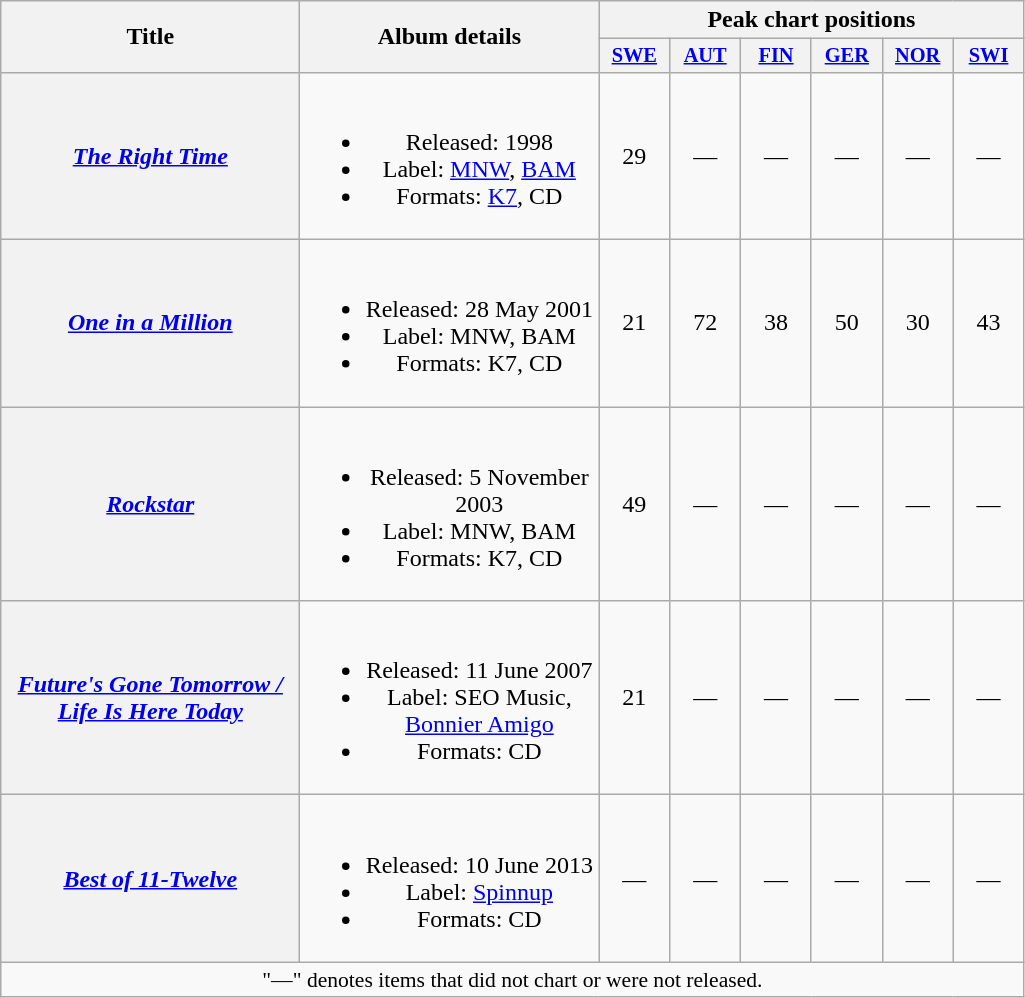<table class="wikitable plainrowheaders" style="text-align:center;">
<tr>
<th scope="col" rowspan="2" style="width:12em;">Title</th>
<th scope="col" rowspan="2" style="width:12em;">Album details</th>
<th scope="col" colspan="6">Peak chart positions</th>
</tr>
<tr>
<th style="width:3em;font-size:85%"><a href='#'>SWE</a><br></th>
<th style="width:3em;font-size:85%"><a href='#'>AUT</a><br></th>
<th style="width:3em;font-size:85%"><a href='#'>FIN</a><br></th>
<th style="width:3em;font-size:85%"><a href='#'>GER</a><br></th>
<th style="width:3em;font-size:85%"><a href='#'>NOR</a><br></th>
<th style="width:3em;font-size:85%"><a href='#'>SWI</a><br></th>
</tr>
<tr>
<th scope="row"><em><a href='#'>The Right Time</a></em></th>
<td><br><ul><li>Released: 1998</li><li>Label: <a href='#'>MNW</a>, <a href='#'>BAM</a></li><li>Formats: <a href='#'>K7</a>, CD</li></ul></td>
<td>29</td>
<td>—</td>
<td>—</td>
<td>—</td>
<td>—</td>
<td>—</td>
</tr>
<tr>
<th scope="row"><em><a href='#'>One in a Million</a></em></th>
<td><br><ul><li>Released: 28 May 2001</li><li>Label: MNW, BAM</li><li>Formats: K7, CD</li></ul></td>
<td>21</td>
<td>72</td>
<td>38</td>
<td>50</td>
<td>30</td>
<td>43</td>
</tr>
<tr>
<th scope="row"><em><a href='#'>Rockstar</a></em></th>
<td><br><ul><li>Released: 5 November 2003</li><li>Label: MNW, BAM</li><li>Formats: K7, CD</li></ul></td>
<td>49</td>
<td>—</td>
<td>—</td>
<td>—</td>
<td>—</td>
<td>—</td>
</tr>
<tr>
<th scope="row"><em><a href='#'>Future's Gone Tomorrow / Life Is Here Today</a></em></th>
<td><br><ul><li>Released: 11 June 2007</li><li>Label: SEO Music, <a href='#'>Bonnier Amigo</a></li><li>Formats: CD</li></ul></td>
<td>21</td>
<td>—</td>
<td>—</td>
<td>—</td>
<td>—</td>
<td>—</td>
</tr>
<tr>
<th scope="row"><em><a href='#'>Best of 11-Twelve</a></em></th>
<td><br><ul><li>Released: 10 June 2013</li><li>Label: <a href='#'>Spinnup</a></li><li>Formats: CD</li></ul></td>
<td>—</td>
<td>—</td>
<td>—</td>
<td>—</td>
<td>—</td>
<td>—</td>
</tr>
<tr>
<td colspan="14" style="font-size:90%">"—" denotes items that did not chart or were not released.</td>
</tr>
</table>
